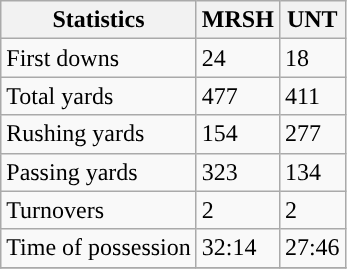<table class="wikitable">
<tr>
<th>Statistics</th>
<th>MRSH</th>
<th>UNT</th>
</tr>
<tr>
<td>First downs</td>
<td>24</td>
<td>18</td>
</tr>
<tr>
<td>Total yards</td>
<td>477</td>
<td>411</td>
</tr>
<tr>
<td>Rushing yards</td>
<td>154</td>
<td>277</td>
</tr>
<tr>
<td>Passing yards</td>
<td>323</td>
<td>134</td>
</tr>
<tr>
<td>Turnovers</td>
<td>2</td>
<td>2</td>
</tr>
<tr>
<td>Time of possession</td>
<td>32:14</td>
<td>27:46</td>
</tr>
<tr>
</tr>
</table>
